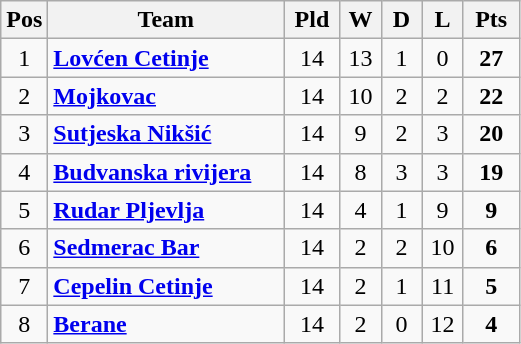<table class="wikitable">
<tr>
<th>Pos</th>
<th width="150">Team</th>
<th width="30">Pld</th>
<th width="20">W</th>
<th width="20">D</th>
<th width="20">L</th>
<th width="30">Pts</th>
</tr>
<tr>
<td style="text-align: center;">1</td>
<td><strong><a href='#'>Lovćen Cetinje</a></strong></td>
<td style="text-align: center;">14</td>
<td style="text-align: center;">13</td>
<td style="text-align: center;">1</td>
<td style="text-align: center;">0</td>
<td style="text-align: center;"><strong>27</strong></td>
</tr>
<tr>
<td style="text-align: center;">2</td>
<td><strong><a href='#'>Mojkovac</a></strong></td>
<td style="text-align: center;">14</td>
<td style="text-align: center;">10</td>
<td style="text-align: center;">2</td>
<td style="text-align: center;">2</td>
<td style="text-align: center;"><strong>22</strong></td>
</tr>
<tr>
<td style="text-align: center;">3</td>
<td><strong><a href='#'>Sutjeska Nikšić</a></strong></td>
<td style="text-align: center;">14</td>
<td style="text-align: center;">9</td>
<td style="text-align: center;">2</td>
<td style="text-align: center;">3</td>
<td style="text-align: center;"><strong>20</strong></td>
</tr>
<tr>
<td style="text-align: center;">4</td>
<td><strong><a href='#'>Budvanska rivijera</a></strong></td>
<td style="text-align: center;">14</td>
<td style="text-align: center;">8</td>
<td style="text-align: center;">3</td>
<td style="text-align: center;">3</td>
<td style="text-align: center;"><strong>19</strong></td>
</tr>
<tr>
<td style="text-align: center;">5</td>
<td><strong><a href='#'>Rudar Pljevlja</a></strong></td>
<td style="text-align: center;">14</td>
<td style="text-align: center;">4</td>
<td style="text-align: center;">1</td>
<td style="text-align: center;">9</td>
<td style="text-align: center;"><strong>9</strong></td>
</tr>
<tr>
<td style="text-align: center;">6</td>
<td><strong><a href='#'>Sedmerac Bar</a></strong></td>
<td style="text-align: center;">14</td>
<td style="text-align: center;">2</td>
<td style="text-align: center;">2</td>
<td style="text-align: center;">10</td>
<td style="text-align: center;"><strong>6</strong></td>
</tr>
<tr>
<td style="text-align: center;">7</td>
<td><strong><a href='#'>Cepelin Cetinje</a></strong></td>
<td style="text-align: center;">14</td>
<td style="text-align: center;">2</td>
<td style="text-align: center;">1</td>
<td style="text-align: center;">11</td>
<td style="text-align: center;"><strong>5</strong></td>
</tr>
<tr>
<td style="text-align: center;">8</td>
<td><strong><a href='#'>Berane</a></strong></td>
<td style="text-align: center;">14</td>
<td style="text-align: center;">2</td>
<td style="text-align: center;">0</td>
<td style="text-align: center;">12</td>
<td style="text-align: center;"><strong>4</strong></td>
</tr>
</table>
